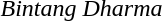<table>
<tr>
<td></td>
<td><em>Bintang Dharma</em></td>
</tr>
</table>
